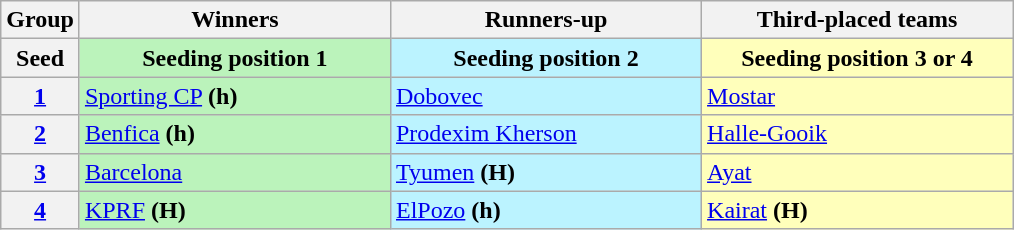<table class="wikitable">
<tr>
<th>Group</th>
<th width=200>Winners</th>
<th width=200>Runners-up</th>
<th width=200>Third-placed teams</th>
</tr>
<tr>
<th>Seed</th>
<td align=center bgcolor=#BBF3BB><strong>Seeding position 1</strong></td>
<td align=center bgcolor=#BBF3FF><strong>Seeding position 2</strong></td>
<td align=center bgcolor=#FFFFBB><strong>Seeding position 3 or 4</strong></td>
</tr>
<tr>
<th><a href='#'>1</a></th>
<td bgcolor=#BBF3BB> <a href='#'>Sporting CP</a> <strong>(h)</strong></td>
<td bgcolor=#BBF3FF> <a href='#'>Dobovec</a></td>
<td bgcolor=#FFFFBB> <a href='#'>Mostar</a></td>
</tr>
<tr>
<th><a href='#'>2</a></th>
<td bgcolor=#BBF3BB> <a href='#'>Benfica</a> <strong>(h)</strong></td>
<td bgcolor=#BBF3FF> <a href='#'>Prodexim Kherson</a></td>
<td bgcolor=#FFFFBB> <a href='#'>Halle-Gooik</a></td>
</tr>
<tr>
<th><a href='#'>3</a></th>
<td bgcolor=#BBF3BB> <a href='#'>Barcelona</a></td>
<td bgcolor=#BBF3FF> <a href='#'>Tyumen</a> <strong>(H)</strong></td>
<td bgcolor=#FFFFBB> <a href='#'>Ayat</a></td>
</tr>
<tr>
<th><a href='#'>4</a></th>
<td bgcolor=#BBF3BB> <a href='#'>KPRF</a> <strong>(H)</strong></td>
<td bgcolor=#BBF3FF> <a href='#'>ElPozo</a> <strong>(h)</strong></td>
<td bgcolor=#FFFFBB> <a href='#'>Kairat</a> <strong>(H)</strong></td>
</tr>
</table>
